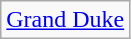<table class="wikitable">
<tr>
<td> <a href='#'>Grand Duke</a></td>
</tr>
</table>
